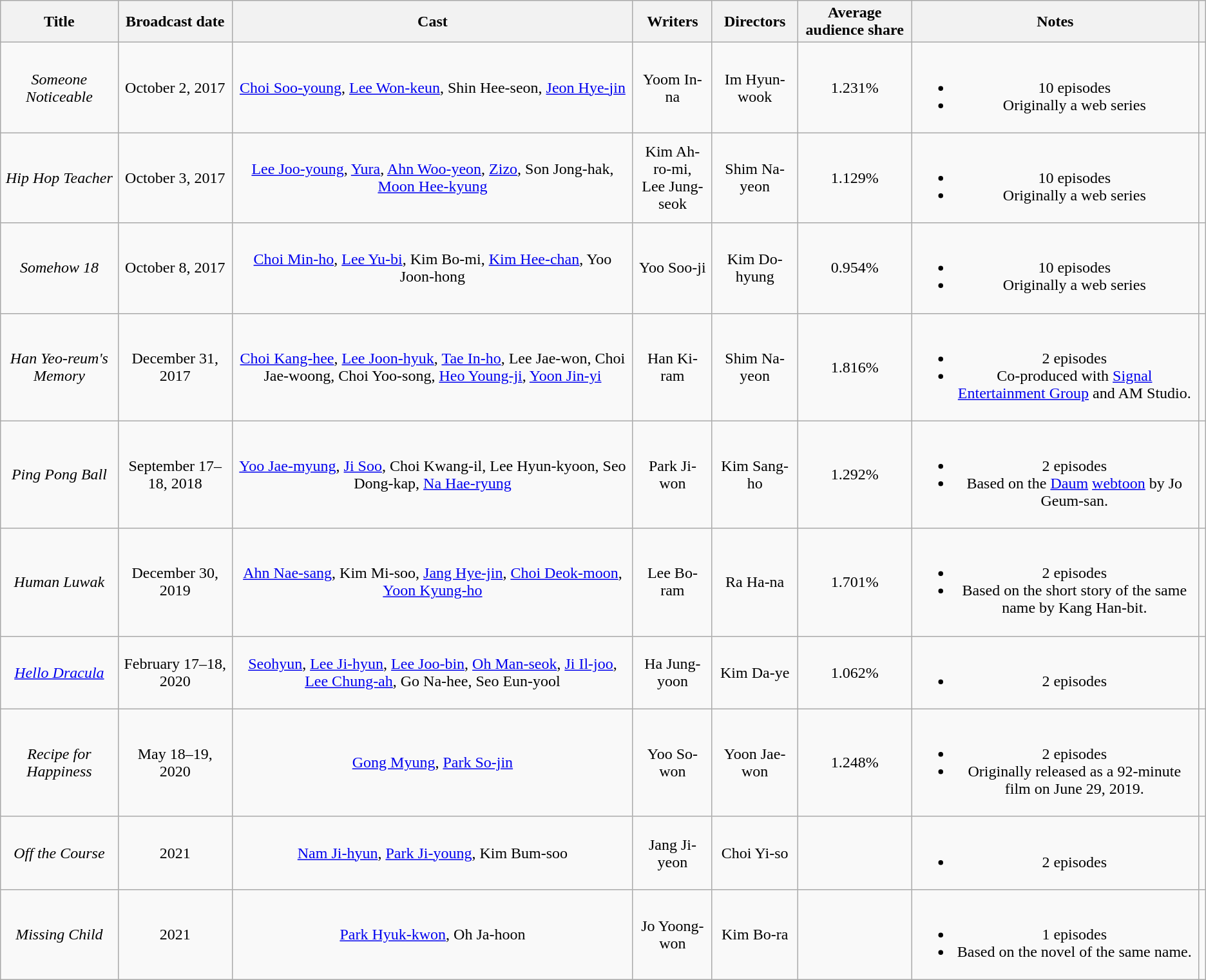<table class="wikitable plainrowheaders" style="text-align:center;">
<tr>
<th>Title</th>
<th>Broadcast date</th>
<th>Cast</th>
<th>Writers</th>
<th>Directors</th>
<th>Average audience share</th>
<th>Notes</th>
<th></th>
</tr>
<tr>
<td><em>Someone Noticeable</em></td>
<td>October 2, 2017</td>
<td><a href='#'>Choi Soo-young</a>, <a href='#'>Lee Won-keun</a>, Shin Hee-seon, <a href='#'>Jeon Hye-jin</a></td>
<td>Yoom In-na</td>
<td>Im Hyun-wook</td>
<td>1.231%</td>
<td><br><ul><li>10 episodes</li><li>Originally a web series</li></ul></td>
<td></td>
</tr>
<tr>
<td><em>Hip Hop Teacher</em></td>
<td>October 3, 2017</td>
<td><a href='#'>Lee Joo-young</a>, <a href='#'>Yura</a>, <a href='#'>Ahn Woo-yeon</a>, <a href='#'>Zizo</a>, Son Jong-hak, <a href='#'>Moon Hee-kyung</a></td>
<td>Kim Ah-ro-mi,<br>Lee Jung-seok</td>
<td>Shim Na-yeon</td>
<td>1.129%</td>
<td><br><ul><li>10 episodes</li><li>Originally a web series</li></ul></td>
<td></td>
</tr>
<tr>
<td><em>Somehow 18</em></td>
<td>October 8, 2017</td>
<td><a href='#'>Choi Min-ho</a>, <a href='#'>Lee Yu-bi</a>, Kim Bo-mi, <a href='#'>Kim Hee-chan</a>, Yoo Joon-hong</td>
<td>Yoo Soo-ji</td>
<td>Kim Do-hyung</td>
<td>0.954%</td>
<td><br><ul><li>10 episodes</li><li>Originally a web series</li></ul></td>
<td></td>
</tr>
<tr>
<td><em>Han Yeo-reum's Memory</em></td>
<td>December 31, 2017</td>
<td><a href='#'>Choi Kang-hee</a>, <a href='#'>Lee Joon-hyuk</a>, <a href='#'>Tae In-ho</a>, Lee Jae-won, Choi Jae-woong, Choi Yoo-song, <a href='#'>Heo Young-ji</a>, <a href='#'>Yoon Jin-yi</a></td>
<td>Han Ki-ram</td>
<td>Shim Na-yeon</td>
<td>1.816%</td>
<td><br><ul><li>2 episodes</li><li>Co-produced with <a href='#'>Signal Entertainment Group</a> and AM Studio.</li></ul></td>
<td></td>
</tr>
<tr>
<td><em>Ping Pong Ball</em></td>
<td>September 17–18, 2018</td>
<td><a href='#'>Yoo Jae-myung</a>, <a href='#'>Ji Soo</a>, Choi Kwang-il, Lee Hyun-kyoon, Seo Dong-kap, <a href='#'>Na Hae-ryung</a></td>
<td>Park Ji-won</td>
<td>Kim Sang-ho</td>
<td>1.292%</td>
<td><br><ul><li>2 episodes</li><li>Based on the <a href='#'>Daum</a> <a href='#'>webtoon</a> by Jo Geum-san.</li></ul></td>
<td></td>
</tr>
<tr>
<td><em>Human Luwak</em></td>
<td>December 30, 2019</td>
<td><a href='#'>Ahn Nae-sang</a>, Kim Mi-soo, <a href='#'>Jang Hye-jin</a>, <a href='#'>Choi Deok-moon</a>, <a href='#'>Yoon Kyung-ho</a></td>
<td>Lee Bo-ram</td>
<td>Ra Ha-na</td>
<td>1.701%</td>
<td><br><ul><li>2 episodes</li><li>Based on the short story of the same name by Kang Han-bit.</li></ul></td>
<td></td>
</tr>
<tr>
<td><em><a href='#'>Hello Dracula</a></em></td>
<td>February 17–18, 2020</td>
<td><a href='#'>Seohyun</a>, <a href='#'>Lee Ji-hyun</a>, <a href='#'>Lee Joo-bin</a>, <a href='#'>Oh Man-seok</a>, <a href='#'>Ji Il-joo</a>, <a href='#'>Lee Chung-ah</a>, Go Na-hee, Seo Eun-yool</td>
<td>Ha Jung-yoon</td>
<td>Kim Da-ye</td>
<td>1.062%</td>
<td><br><ul><li>2 episodes</li></ul></td>
<td></td>
</tr>
<tr>
<td><em>Recipe for Happiness</em></td>
<td>May 18–19, 2020</td>
<td><a href='#'>Gong Myung</a>, <a href='#'>Park So-jin</a></td>
<td>Yoo So-won</td>
<td>Yoon Jae-won</td>
<td>1.248%</td>
<td><br><ul><li>2 episodes</li><li>Originally released as a 92-minute film on June 29, 2019.</li></ul></td>
<td></td>
</tr>
<tr>
<td><em>Off the Course</em></td>
<td>2021</td>
<td><a href='#'>Nam Ji-hyun</a>, <a href='#'>Park Ji-young</a>, Kim Bum-soo</td>
<td>Jang Ji-yeon</td>
<td>Choi Yi-so</td>
<td></td>
<td><br><ul><li>2 episodes</li></ul></td>
<td></td>
</tr>
<tr>
<td><em>Missing Child</em></td>
<td>2021</td>
<td><a href='#'>Park Hyuk-kwon</a>, Oh Ja-hoon</td>
<td>Jo Yoong-won</td>
<td>Kim Bo-ra</td>
<td></td>
<td><br><ul><li>1 episodes</li><li>Based on the novel of the same name.</li></ul></td>
<td></td>
</tr>
</table>
